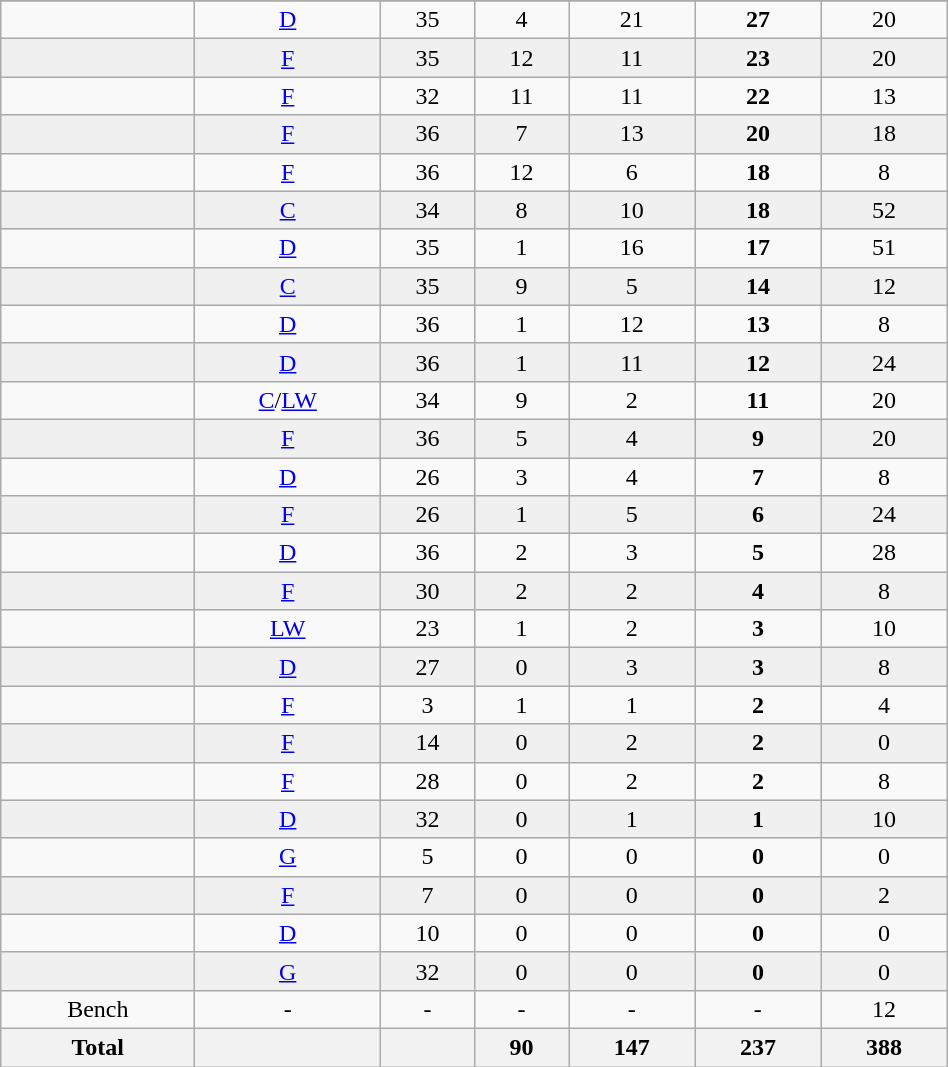<table class="wikitable sortable" width ="50%">
<tr align="center">
</tr>
<tr align="center" bgcolor="">
<td></td>
<td><a href='#'>D</a></td>
<td>35</td>
<td>4</td>
<td>21</td>
<td><strong>27</strong></td>
<td>20</td>
</tr>
<tr align="center" bgcolor="f0f0f0">
<td></td>
<td><a href='#'>F</a></td>
<td>35</td>
<td>12</td>
<td>11</td>
<td><strong>23</strong></td>
<td>20</td>
</tr>
<tr align="center" bgcolor="">
<td></td>
<td><a href='#'>F</a></td>
<td>32</td>
<td>11</td>
<td>11</td>
<td><strong>22</strong></td>
<td>13</td>
</tr>
<tr align="center" bgcolor="f0f0f0">
<td></td>
<td><a href='#'>F</a></td>
<td>36</td>
<td>7</td>
<td>13</td>
<td><strong>20</strong></td>
<td>18</td>
</tr>
<tr align="center" bgcolor="">
<td></td>
<td><a href='#'>F</a></td>
<td>36</td>
<td>12</td>
<td>6</td>
<td><strong>18</strong></td>
<td>8</td>
</tr>
<tr align="center" bgcolor="f0f0f0">
<td></td>
<td><a href='#'>C</a></td>
<td>34</td>
<td>8</td>
<td>10</td>
<td><strong>18</strong></td>
<td>52</td>
</tr>
<tr align="center" bgcolor="">
<td></td>
<td><a href='#'>D</a></td>
<td>35</td>
<td>1</td>
<td>16</td>
<td><strong>17</strong></td>
<td>51</td>
</tr>
<tr align="center" bgcolor="f0f0f0">
<td></td>
<td><a href='#'>C</a></td>
<td>35</td>
<td>9</td>
<td>5</td>
<td><strong>14</strong></td>
<td>12</td>
</tr>
<tr align="center" bgcolor="">
<td></td>
<td><a href='#'>D</a></td>
<td>36</td>
<td>1</td>
<td>12</td>
<td><strong>13</strong></td>
<td>8</td>
</tr>
<tr align="center" bgcolor="f0f0f0">
<td></td>
<td><a href='#'>D</a></td>
<td>36</td>
<td>1</td>
<td>11</td>
<td><strong>12</strong></td>
<td>24</td>
</tr>
<tr align="center" bgcolor="">
<td></td>
<td><a href='#'>C</a>/<a href='#'>LW</a></td>
<td>34</td>
<td>9</td>
<td>2</td>
<td><strong>11</strong></td>
<td>20</td>
</tr>
<tr align="center" bgcolor="f0f0f0">
<td></td>
<td><a href='#'>F</a></td>
<td>36</td>
<td>5</td>
<td>4</td>
<td><strong>9</strong></td>
<td>20</td>
</tr>
<tr align="center" bgcolor="">
<td></td>
<td><a href='#'>D</a></td>
<td>26</td>
<td>3</td>
<td>4</td>
<td><strong>7</strong></td>
<td>8</td>
</tr>
<tr align="center" bgcolor="f0f0f0">
<td></td>
<td><a href='#'>F</a></td>
<td>26</td>
<td>1</td>
<td>5</td>
<td><strong>6</strong></td>
<td>24</td>
</tr>
<tr align="center" bgcolor="">
<td></td>
<td><a href='#'>D</a></td>
<td>36</td>
<td>2</td>
<td>3</td>
<td><strong>5</strong></td>
<td>28</td>
</tr>
<tr align="center" bgcolor="f0f0f0">
<td></td>
<td><a href='#'>F</a></td>
<td>30</td>
<td>2</td>
<td>2</td>
<td><strong>4</strong></td>
<td>8</td>
</tr>
<tr align="center" bgcolor="">
<td></td>
<td><a href='#'>LW</a></td>
<td>23</td>
<td>1</td>
<td>2</td>
<td><strong>3</strong></td>
<td>10</td>
</tr>
<tr align="center" bgcolor="f0f0f0">
<td></td>
<td><a href='#'>D</a></td>
<td>27</td>
<td>0</td>
<td>3</td>
<td><strong>3</strong></td>
<td>8</td>
</tr>
<tr align="center" bgcolor="">
<td></td>
<td><a href='#'>F</a></td>
<td>3</td>
<td>1</td>
<td>1</td>
<td><strong>2</strong></td>
<td>4</td>
</tr>
<tr align="center" bgcolor="f0f0f0">
<td></td>
<td><a href='#'>F</a></td>
<td>14</td>
<td>0</td>
<td>2</td>
<td><strong>2</strong></td>
<td>0</td>
</tr>
<tr align="center" bgcolor="">
<td></td>
<td><a href='#'>F</a></td>
<td>28</td>
<td>0</td>
<td>2</td>
<td><strong>2</strong></td>
<td>8</td>
</tr>
<tr align="center" bgcolor="f0f0f0">
<td></td>
<td><a href='#'>D</a></td>
<td>32</td>
<td>0</td>
<td>1</td>
<td><strong>1</strong></td>
<td>10</td>
</tr>
<tr align="center" bgcolor="">
<td></td>
<td><a href='#'>G</a></td>
<td>5</td>
<td>0</td>
<td>0</td>
<td><strong>0</strong></td>
<td>0</td>
</tr>
<tr align="center" bgcolor="f0f0f0">
<td></td>
<td><a href='#'>F</a></td>
<td>7</td>
<td>0</td>
<td>0</td>
<td><strong>0</strong></td>
<td>2</td>
</tr>
<tr align="center" bgcolor="">
<td></td>
<td><a href='#'>D</a></td>
<td>10</td>
<td>0</td>
<td>0</td>
<td><strong>0</strong></td>
<td>0</td>
</tr>
<tr align="center" bgcolor="f0f0f0">
<td></td>
<td><a href='#'>G</a></td>
<td>32</td>
<td>0</td>
<td>0</td>
<td><strong>0</strong></td>
<td>0</td>
</tr>
<tr align="center" bgcolor="">
<td>Bench</td>
<td>-</td>
<td>-</td>
<td>-</td>
<td>-</td>
<td>-</td>
<td>12</td>
</tr>
<tr>
<th>Total</th>
<th></th>
<th></th>
<th>90</th>
<th>147</th>
<th>237</th>
<th>388</th>
</tr>
</table>
